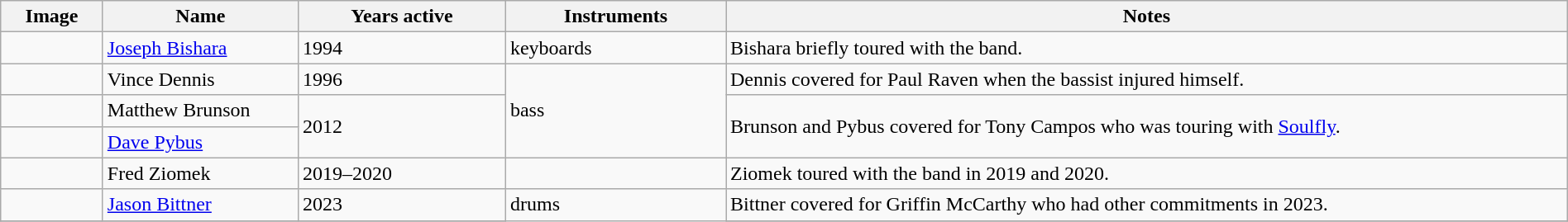<table class="wikitable" border="1" width="100%">
<tr>
<th width="75">Image</th>
<th width="150">Name</th>
<th width="160">Years active</th>
<th width="170">Instruments</th>
<th>Notes</th>
</tr>
<tr>
<td></td>
<td><a href='#'>Joseph Bishara</a></td>
<td>1994</td>
<td>keyboards</td>
<td>Bishara briefly toured with the band.</td>
</tr>
<tr>
<td></td>
<td>Vince Dennis</td>
<td>1996</td>
<td rowspan="3">bass</td>
<td>Dennis covered for Paul Raven when the bassist injured himself.</td>
</tr>
<tr>
<td></td>
<td>Matthew Brunson</td>
<td rowspan="2">2012</td>
<td rowspan="2">Brunson and Pybus covered for Tony Campos who was touring with <a href='#'>Soulfly</a>.</td>
</tr>
<tr>
<td></td>
<td><a href='#'>Dave Pybus</a></td>
</tr>
<tr>
<td></td>
<td>Fred Ziomek</td>
<td>2019–2020</td>
<td></td>
<td>Ziomek toured with the band in 2019 and 2020.</td>
</tr>
<tr>
<td></td>
<td><a href='#'>Jason Bittner</a></td>
<td>2023 </td>
<td rowspan="2">drums</td>
<td>Bittner covered for Griffin McCarthy who had other commitments in 2023.</td>
</tr>
<tr>
</tr>
</table>
